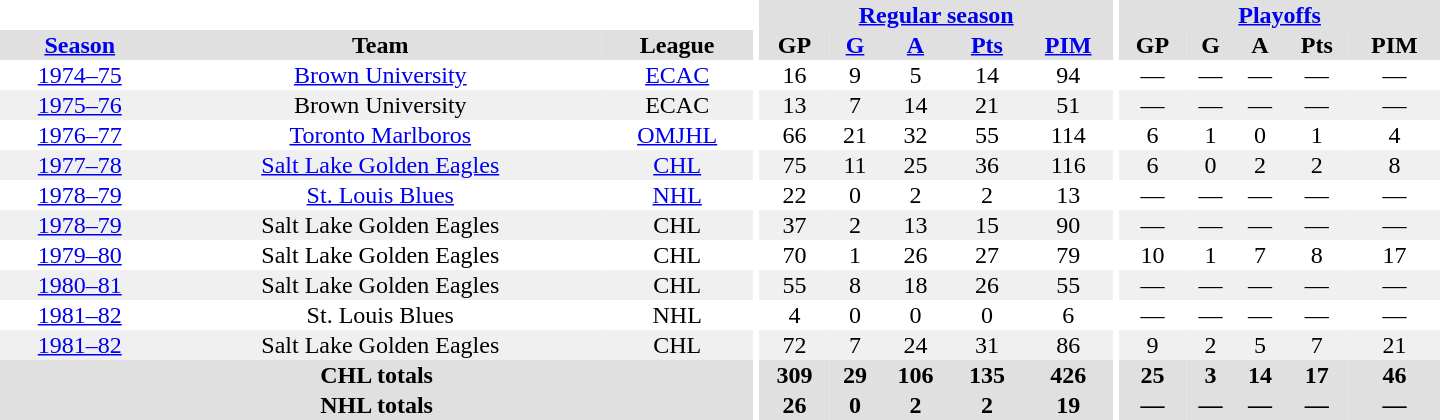<table border="0" cellpadding="1" cellspacing="0" style="text-align:center; width:60em">
<tr bgcolor="#e0e0e0">
<th colspan="3" bgcolor="#ffffff"></th>
<th rowspan="100" bgcolor="#ffffff"></th>
<th colspan="5"><a href='#'>Regular season</a></th>
<th rowspan="100" bgcolor="#ffffff"></th>
<th colspan="5"><a href='#'>Playoffs</a></th>
</tr>
<tr bgcolor="#e0e0e0">
<th><a href='#'>Season</a></th>
<th>Team</th>
<th>League</th>
<th>GP</th>
<th><a href='#'>G</a></th>
<th><a href='#'>A</a></th>
<th><a href='#'>Pts</a></th>
<th><a href='#'>PIM</a></th>
<th>GP</th>
<th>G</th>
<th>A</th>
<th>Pts</th>
<th>PIM</th>
</tr>
<tr>
<td><a href='#'>1974–75</a></td>
<td><a href='#'>Brown University</a></td>
<td><a href='#'>ECAC</a></td>
<td>16</td>
<td>9</td>
<td>5</td>
<td>14</td>
<td>94</td>
<td>—</td>
<td>—</td>
<td>—</td>
<td>—</td>
<td>—</td>
</tr>
<tr bgcolor="#f0f0f0">
<td><a href='#'>1975–76</a></td>
<td>Brown University</td>
<td>ECAC</td>
<td>13</td>
<td>7</td>
<td>14</td>
<td>21</td>
<td>51</td>
<td>—</td>
<td>—</td>
<td>—</td>
<td>—</td>
<td>—</td>
</tr>
<tr>
<td><a href='#'>1976–77</a></td>
<td><a href='#'>Toronto Marlboros</a></td>
<td><a href='#'>OMJHL</a></td>
<td>66</td>
<td>21</td>
<td>32</td>
<td>55</td>
<td>114</td>
<td>6</td>
<td>1</td>
<td>0</td>
<td>1</td>
<td>4</td>
</tr>
<tr bgcolor="#f0f0f0">
<td><a href='#'>1977–78</a></td>
<td><a href='#'>Salt Lake Golden Eagles</a></td>
<td><a href='#'>CHL</a></td>
<td>75</td>
<td>11</td>
<td>25</td>
<td>36</td>
<td>116</td>
<td>6</td>
<td>0</td>
<td>2</td>
<td>2</td>
<td>8</td>
</tr>
<tr>
<td><a href='#'>1978–79</a></td>
<td><a href='#'>St. Louis Blues</a></td>
<td><a href='#'>NHL</a></td>
<td>22</td>
<td>0</td>
<td>2</td>
<td>2</td>
<td>13</td>
<td>—</td>
<td>—</td>
<td>—</td>
<td>—</td>
<td>—</td>
</tr>
<tr bgcolor="#f0f0f0">
<td><a href='#'>1978–79</a></td>
<td>Salt Lake Golden Eagles</td>
<td>CHL</td>
<td>37</td>
<td>2</td>
<td>13</td>
<td>15</td>
<td>90</td>
<td>—</td>
<td>—</td>
<td>—</td>
<td>—</td>
<td>—</td>
</tr>
<tr>
<td><a href='#'>1979–80</a></td>
<td>Salt Lake Golden Eagles</td>
<td>CHL</td>
<td>70</td>
<td>1</td>
<td>26</td>
<td>27</td>
<td>79</td>
<td>10</td>
<td>1</td>
<td>7</td>
<td>8</td>
<td>17</td>
</tr>
<tr bgcolor="#f0f0f0">
<td><a href='#'>1980–81</a></td>
<td>Salt Lake Golden Eagles</td>
<td>CHL</td>
<td>55</td>
<td>8</td>
<td>18</td>
<td>26</td>
<td>55</td>
<td>—</td>
<td>—</td>
<td>—</td>
<td>—</td>
<td>—</td>
</tr>
<tr>
<td><a href='#'>1981–82</a></td>
<td>St. Louis Blues</td>
<td>NHL</td>
<td>4</td>
<td>0</td>
<td>0</td>
<td>0</td>
<td>6</td>
<td>—</td>
<td>—</td>
<td>—</td>
<td>—</td>
<td>—</td>
</tr>
<tr bgcolor="#f0f0f0">
<td><a href='#'>1981–82</a></td>
<td>Salt Lake Golden Eagles</td>
<td>CHL</td>
<td>72</td>
<td>7</td>
<td>24</td>
<td>31</td>
<td>86</td>
<td>9</td>
<td>2</td>
<td>5</td>
<td>7</td>
<td>21</td>
</tr>
<tr bgcolor="#e0e0e0">
<th colspan="3">CHL totals</th>
<th>309</th>
<th>29</th>
<th>106</th>
<th>135</th>
<th>426</th>
<th>25</th>
<th>3</th>
<th>14</th>
<th>17</th>
<th>46</th>
</tr>
<tr bgcolor="#e0e0e0">
<th colspan="3">NHL totals</th>
<th>26</th>
<th>0</th>
<th>2</th>
<th>2</th>
<th>19</th>
<th>—</th>
<th>—</th>
<th>—</th>
<th>—</th>
<th>—</th>
</tr>
</table>
